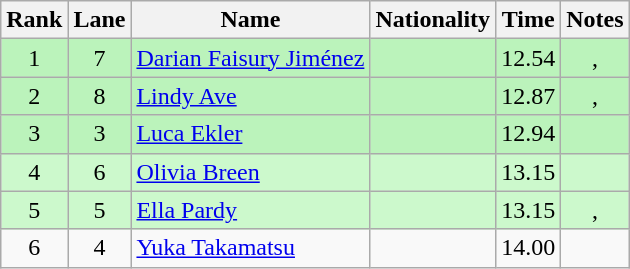<table class="wikitable sortable" style="text-align:center">
<tr>
<th>Rank</th>
<th>Lane</th>
<th>Name</th>
<th>Nationality</th>
<th>Time</th>
<th>Notes</th>
</tr>
<tr bgcolor=bbf3bb>
<td>1</td>
<td>7</td>
<td align="left"><a href='#'>Darian Faisury Jiménez</a></td>
<td align="left"></td>
<td>12.54</td>
<td>, </td>
</tr>
<tr bgcolor=bbf3bb>
<td>2</td>
<td>8</td>
<td align="left"><a href='#'>Lindy Ave</a></td>
<td align="left"></td>
<td>12.87</td>
<td>, </td>
</tr>
<tr bgcolor=bbf3bb>
<td>3</td>
<td>3</td>
<td align="left"><a href='#'>Luca Ekler</a></td>
<td align="left"></td>
<td>12.94</td>
<td></td>
</tr>
<tr bgcolor=ccf9cc>
<td>4</td>
<td>6</td>
<td align="left"><a href='#'>Olivia Breen</a></td>
<td align="left"></td>
<td>13.15</td>
<td></td>
</tr>
<tr bgcolor=ccf9cc>
<td>5</td>
<td>5</td>
<td align="left"><a href='#'>Ella Pardy</a></td>
<td align="left"></td>
<td>13.15</td>
<td>, </td>
</tr>
<tr>
<td>6</td>
<td>4</td>
<td align="left"><a href='#'>Yuka Takamatsu</a></td>
<td align="left"></td>
<td>14.00</td>
<td></td>
</tr>
</table>
